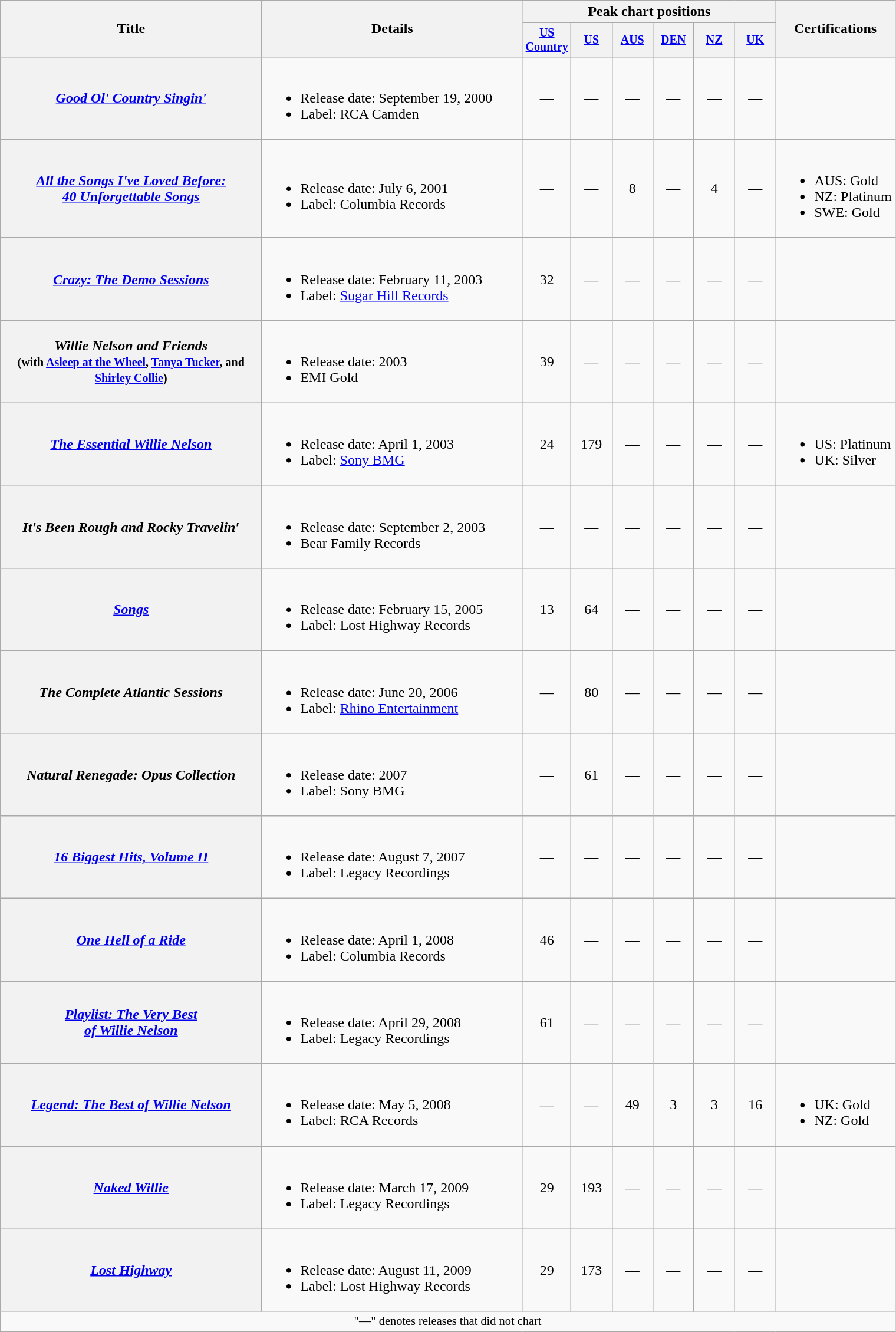<table class="wikitable plainrowheaders" style="text-align:center;">
<tr>
<th rowspan="2" style="width:18em;">Title</th>
<th rowspan="2" style="width:18em;">Details</th>
<th colspan="6">Peak chart positions</th>
<th rowspan="2">Certifications</th>
</tr>
<tr style="font-size:smaller;">
<th width="40"><a href='#'>US Country</a></th>
<th width="40"><a href='#'>US</a></th>
<th width="40"><a href='#'>AUS</a><br></th>
<th width="40"><a href='#'>DEN</a></th>
<th width="40"><a href='#'>NZ</a></th>
<th width="40"><a href='#'>UK</a></th>
</tr>
<tr>
<th scope="row"><em><a href='#'>Good Ol' Country Singin'</a></em></th>
<td align="left"><br><ul><li>Release date: September 19, 2000</li><li>Label: RCA Camden</li></ul></td>
<td>—</td>
<td>—</td>
<td>—</td>
<td>—</td>
<td>—</td>
<td>—</td>
<td></td>
</tr>
<tr>
<th scope="row"><em><a href='#'>All the Songs I've Loved Before:<br>40 Unforgettable Songs</a></em></th>
<td align="left"><br><ul><li>Release date: July 6, 2001</li><li>Label: Columbia Records</li></ul></td>
<td>—</td>
<td>—</td>
<td>8</td>
<td>—</td>
<td>4</td>
<td>—</td>
<td align="left"><br><ul><li>AUS: Gold</li><li>NZ: Platinum</li><li>SWE: Gold</li></ul></td>
</tr>
<tr>
<th scope="row"><em><a href='#'>Crazy: The Demo Sessions</a></em></th>
<td align="left"><br><ul><li>Release date: February 11, 2003</li><li>Label: <a href='#'>Sugar Hill Records</a></li></ul></td>
<td>32</td>
<td>—</td>
<td>—</td>
<td>—</td>
<td>—</td>
<td>—</td>
<td></td>
</tr>
<tr>
<th scope="row"><em>Willie Nelson and Friends</em><br><small>(with <a href='#'>Asleep at the Wheel</a>, <a href='#'>Tanya Tucker</a>, and <a href='#'>Shirley Collie</a>)</small></th>
<td align="left"><br><ul><li>Release date: 2003</li><li>EMI Gold</li></ul></td>
<td>39</td>
<td>—</td>
<td>—</td>
<td>—</td>
<td>—</td>
<td>—</td>
<td></td>
</tr>
<tr>
<th scope="row"><em><a href='#'>The Essential Willie Nelson</a></em></th>
<td align="left"><br><ul><li>Release date: April 1, 2003</li><li>Label: <a href='#'>Sony BMG</a></li></ul></td>
<td>24</td>
<td>179</td>
<td>—</td>
<td>—</td>
<td>—</td>
<td>—</td>
<td align="left"><br><ul><li>US: Platinum</li><li>UK: Silver</li></ul></td>
</tr>
<tr>
<th scope="row"><em>It's Been Rough and Rocky Travelin′</em></th>
<td align="left"><br><ul><li>Release date: September 2, 2003</li><li>Bear Family Records</li></ul></td>
<td>—</td>
<td>—</td>
<td>—</td>
<td>—</td>
<td>—</td>
<td>—</td>
<td></td>
</tr>
<tr>
<th scope="row"><em><a href='#'>Songs</a></em></th>
<td align="left"><br><ul><li>Release date: February 15, 2005</li><li>Label: Lost Highway Records</li></ul></td>
<td>13</td>
<td>64</td>
<td>—</td>
<td>—</td>
<td>—</td>
<td>—</td>
<td></td>
</tr>
<tr>
<th scope="row"><em>The Complete Atlantic Sessions</em></th>
<td align="left"><br><ul><li>Release date: June 20, 2006</li><li>Label: <a href='#'>Rhino Entertainment</a></li></ul></td>
<td>—</td>
<td>80</td>
<td>—</td>
<td>—</td>
<td>—</td>
<td>—</td>
<td></td>
</tr>
<tr>
<th scope="row"><em>Natural Renegade: Opus Collection</em></th>
<td align="left"><br><ul><li>Release date: 2007</li><li>Label: Sony BMG</li></ul></td>
<td>—</td>
<td>61</td>
<td>—</td>
<td>—</td>
<td>—</td>
<td>—</td>
<td></td>
</tr>
<tr>
<th scope="row"><em><a href='#'>16 Biggest Hits, Volume II</a></em></th>
<td align="left"><br><ul><li>Release date: August 7, 2007</li><li>Label: Legacy Recordings</li></ul></td>
<td>—</td>
<td>—</td>
<td>—</td>
<td>—</td>
<td>—</td>
<td>—</td>
<td></td>
</tr>
<tr>
<th scope="row"><em><a href='#'>One Hell of a Ride</a></em></th>
<td align="left"><br><ul><li>Release date: April 1, 2008</li><li>Label: Columbia Records</li></ul></td>
<td>46</td>
<td>—</td>
<td>—</td>
<td>—</td>
<td>—</td>
<td>—</td>
<td></td>
</tr>
<tr>
<th scope="row"><em><a href='#'>Playlist: The Very Best<br>of Willie Nelson</a></em></th>
<td align="left"><br><ul><li>Release date: April 29, 2008</li><li>Label: Legacy Recordings</li></ul></td>
<td>61</td>
<td>—</td>
<td>—</td>
<td>—</td>
<td>—</td>
<td>—</td>
<td></td>
</tr>
<tr>
<th scope="row"><em><a href='#'>Legend: The Best of Willie Nelson</a></em></th>
<td align="left"><br><ul><li>Release date: May 5, 2008</li><li>Label: RCA Records</li></ul></td>
<td>—</td>
<td>—</td>
<td>49</td>
<td>3</td>
<td>3</td>
<td>16</td>
<td align="left"><br><ul><li>UK: Gold</li><li>NZ: Gold</li></ul></td>
</tr>
<tr>
<th scope="row"><em><a href='#'>Naked Willie</a></em></th>
<td align="left"><br><ul><li>Release date: March 17, 2009</li><li>Label: Legacy Recordings</li></ul></td>
<td>29</td>
<td>193</td>
<td>—</td>
<td>—</td>
<td>—</td>
<td>—</td>
<td></td>
</tr>
<tr>
<th scope="row"><em><a href='#'>Lost Highway</a></em></th>
<td align="left"><br><ul><li>Release date: August 11, 2009</li><li>Label: Lost Highway Records</li></ul></td>
<td>29</td>
<td>173</td>
<td>—</td>
<td>—</td>
<td>—</td>
<td>—</td>
<td></td>
</tr>
<tr>
<td colspan="9" style="font-size:85%">"—" denotes releases that did not chart</td>
</tr>
</table>
